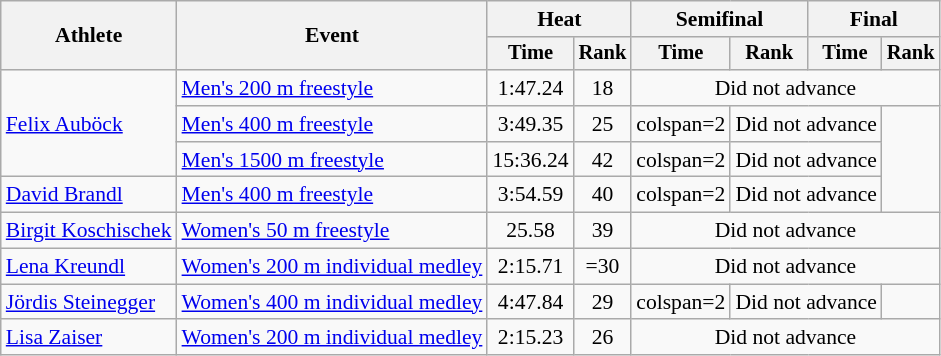<table class=wikitable style="font-size:90%">
<tr>
<th rowspan="2">Athlete</th>
<th rowspan="2">Event</th>
<th colspan="2">Heat</th>
<th colspan="2">Semifinal</th>
<th colspan="2">Final</th>
</tr>
<tr style="font-size:95%">
<th>Time</th>
<th>Rank</th>
<th>Time</th>
<th>Rank</th>
<th>Time</th>
<th>Rank</th>
</tr>
<tr align=center>
<td align=left rowspan=3><a href='#'>Felix Auböck</a></td>
<td align=left><a href='#'>Men's 200 m freestyle</a></td>
<td>1:47.24</td>
<td>18</td>
<td colspan=4>Did not advance</td>
</tr>
<tr align=center>
<td align=left><a href='#'>Men's 400 m freestyle</a></td>
<td>3:49.35</td>
<td>25</td>
<td>colspan=2 </td>
<td colspan=2>Did not advance</td>
</tr>
<tr align=center>
<td align=left><a href='#'>Men's 1500 m freestyle</a></td>
<td>15:36.24</td>
<td>42</td>
<td>colspan=2 </td>
<td colspan=2>Did not advance</td>
</tr>
<tr align=center>
<td align=left><a href='#'>David Brandl</a></td>
<td align=left><a href='#'>Men's 400 m freestyle</a></td>
<td>3:54.59</td>
<td>40</td>
<td>colspan=2 </td>
<td colspan=2>Did not advance</td>
</tr>
<tr align=center>
<td align=left><a href='#'>Birgit Koschischek</a></td>
<td align=left><a href='#'>Women's 50 m freestyle</a></td>
<td>25.58</td>
<td>39</td>
<td colspan=4>Did not advance</td>
</tr>
<tr align=center>
<td align=left><a href='#'>Lena Kreundl</a></td>
<td align=left><a href='#'>Women's 200 m individual medley</a></td>
<td>2:15.71</td>
<td>=30</td>
<td colspan=4>Did not advance</td>
</tr>
<tr align=center>
<td align=left><a href='#'>Jördis Steinegger</a></td>
<td align=left><a href='#'>Women's 400 m individual medley</a></td>
<td>4:47.84</td>
<td>29</td>
<td>colspan=2 </td>
<td colspan=2>Did not advance</td>
</tr>
<tr align=center>
<td align=left><a href='#'>Lisa Zaiser</a></td>
<td align=left><a href='#'>Women's 200 m individual medley</a></td>
<td>2:15.23</td>
<td>26</td>
<td colspan=4>Did not advance</td>
</tr>
</table>
